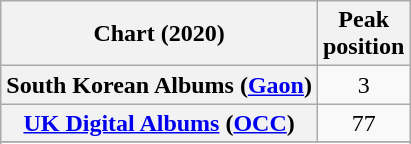<table class="wikitable sortable plainrowheaders" style="text-align:center">
<tr>
<th scope="col">Chart (2020)</th>
<th scope="col">Peak<br>position</th>
</tr>
<tr>
<th scope="row">South Korean Albums (<a href='#'>Gaon</a>)</th>
<td>3</td>
</tr>
<tr>
<th scope="row"><a href='#'>UK Digital Albums</a> (<a href='#'>OCC</a>)</th>
<td>77</td>
</tr>
<tr>
</tr>
<tr>
</tr>
</table>
